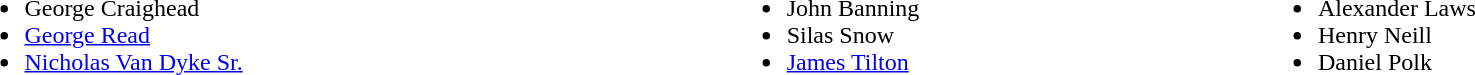<table width=100%>
<tr valign=top>
<td><br><ul><li>George Craighead</li><li><a href='#'>George Read</a></li><li><a href='#'>Nicholas Van Dyke Sr.</a></li></ul></td>
<td><br><ul><li>John Banning</li><li>Silas Snow</li><li><a href='#'>James Tilton</a></li></ul></td>
<td><br><ul><li>Alexander Laws</li><li>Henry Neill</li><li>Daniel Polk</li></ul></td>
</tr>
</table>
